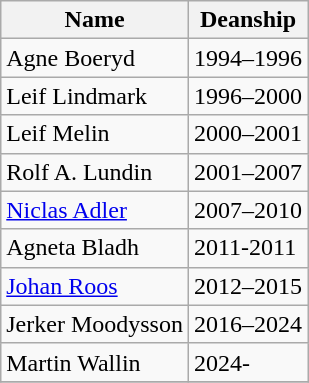<table class="wikitable">
<tr>
<th>Name</th>
<th>Deanship</th>
</tr>
<tr>
<td>Agne Boeryd</td>
<td>1994–1996</td>
</tr>
<tr>
<td>Leif Lindmark</td>
<td>1996–2000</td>
</tr>
<tr>
<td>Leif Melin</td>
<td>2000–2001</td>
</tr>
<tr>
<td>Rolf A. Lundin</td>
<td>2001–2007</td>
</tr>
<tr>
<td><a href='#'>Niclas Adler</a></td>
<td>2007–2010</td>
</tr>
<tr>
<td>Agneta Bladh</td>
<td>2011-2011</td>
</tr>
<tr>
<td><a href='#'>Johan Roos</a></td>
<td>2012–2015</td>
</tr>
<tr>
<td>Jerker Moodysson</td>
<td>2016–2024</td>
</tr>
<tr>
<td>Martin Wallin</td>
<td>2024-</td>
</tr>
<tr>
</tr>
</table>
